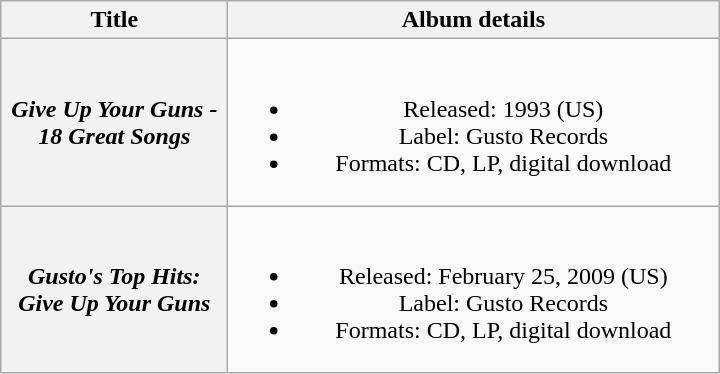<table class="wikitable plainrowheaders" style="text-align:center;">
<tr>
<th scope="col" rowspan="1" style="width:9em;">Title</th>
<th scope="col" rowspan="1" style="width:20em;">Album details</th>
</tr>
<tr>
<th scope="row"><em>Give Up Your Guns - 18 Great Songs</em></th>
<td><br><ul><li>Released: 1993 <span>(US)</span></li><li>Label: Gusto Records</li><li>Formats: CD, LP, digital download</li></ul></td>
</tr>
<tr>
<th scope="row"><em>Gusto's Top Hits: Give Up Your Guns</em></th>
<td><br><ul><li>Released: February 25, 2009 <span>(US)</span></li><li>Label: Gusto Records</li><li>Formats: CD, LP, digital download</li></ul></td>
</tr>
</table>
